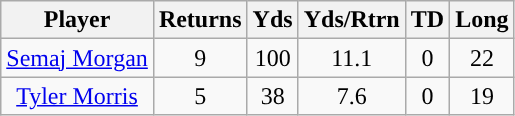<table class="wikitable sortable sortable" style="text-align: center">
<tr align=center>
<th>Player</th>
<th>Returns</th>
<th>Yds</th>
<th>Yds/Rtrn</th>
<th>TD</th>
<th>Long</th>
</tr>
<tr>
<td><a href='#'>Semaj Morgan</a></td>
<td>9</td>
<td>100</td>
<td>11.1</td>
<td>0</td>
<td>22</td>
</tr>
<tr>
<td><a href='#'>Tyler Morris</a></td>
<td>5</td>
<td>38</td>
<td>7.6</td>
<td>0</td>
<td>19</td>
</tr>
</table>
